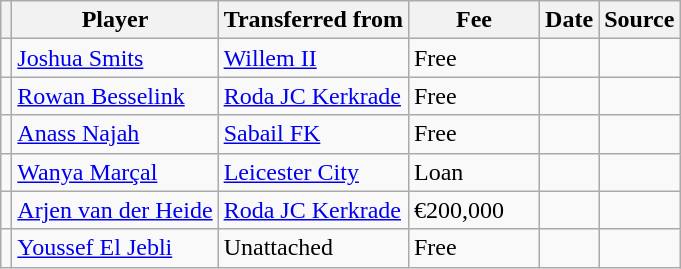<table class="wikitable plainrowheaders sortable">
<tr>
<th></th>
<th scope="col">Player</th>
<th>Transferred from</th>
<th style="width: 80px;">Fee</th>
<th scope="col">Date</th>
<th scope="col">Source</th>
</tr>
<tr>
<td align="center"></td>
<td> <a href='#'>Joshua Smits</a></td>
<td> <a href='#'>Willem II</a></td>
<td>Free</td>
<td></td>
<td></td>
</tr>
<tr>
<td align="center"></td>
<td> <a href='#'>Rowan Besselink</a></td>
<td> <a href='#'>Roda JC Kerkrade</a></td>
<td>Free</td>
<td></td>
<td></td>
</tr>
<tr>
<td align="center"></td>
<td> <a href='#'>Anass Najah</a></td>
<td> <a href='#'>Sabail FK</a></td>
<td>Free</td>
<td></td>
<td></td>
</tr>
<tr>
<td align="center"></td>
<td> <a href='#'>Wanya Marçal</a></td>
<td> <a href='#'>Leicester City</a></td>
<td>Loan</td>
<td></td>
<td></td>
</tr>
<tr>
<td align="center"></td>
<td> <a href='#'>Arjen van der Heide</a></td>
<td> <a href='#'>Roda JC Kerkrade</a></td>
<td>€200,000</td>
<td></td>
<td></td>
</tr>
<tr>
<td align="center"></td>
<td> <a href='#'>Youssef El Jebli</a></td>
<td>Unattached</td>
<td>Free</td>
<td></td>
<td></td>
</tr>
</table>
